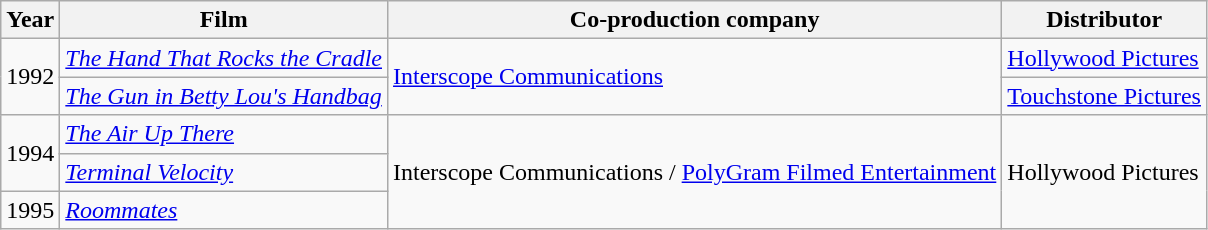<table class="wikitable">
<tr>
<th>Year</th>
<th>Film</th>
<th>Co-production company</th>
<th>Distributor</th>
</tr>
<tr>
<td rowspan=2>1992</td>
<td><em><a href='#'>The Hand That Rocks the Cradle</a></em></td>
<td rowspan=2><a href='#'>Interscope Communications</a></td>
<td><a href='#'>Hollywood Pictures</a></td>
</tr>
<tr>
<td><em><a href='#'>The Gun in Betty Lou's Handbag</a></em></td>
<td><a href='#'>Touchstone Pictures</a></td>
</tr>
<tr>
<td rowspan=2>1994</td>
<td><em><a href='#'>The Air Up There</a></em></td>
<td rowspan=3>Interscope Communications / <a href='#'>PolyGram Filmed Entertainment</a></td>
<td rowspan=3>Hollywood Pictures</td>
</tr>
<tr>
<td><em><a href='#'>Terminal Velocity</a></em></td>
</tr>
<tr>
<td>1995</td>
<td><em><a href='#'>Roommates</a></em></td>
</tr>
</table>
